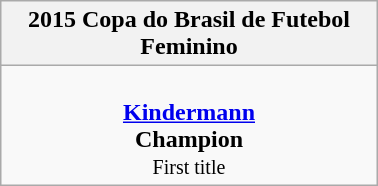<table class="wikitable" style="margin: 0 auto; width: 20%;">
<tr>
<th>2015 Copa do Brasil de Futebol Feminino</th>
</tr>
<tr>
<td align=center> <br><strong><a href='#'>Kindermann</a></strong><br><strong>Champion</strong><br><small>First title</small></td>
</tr>
</table>
